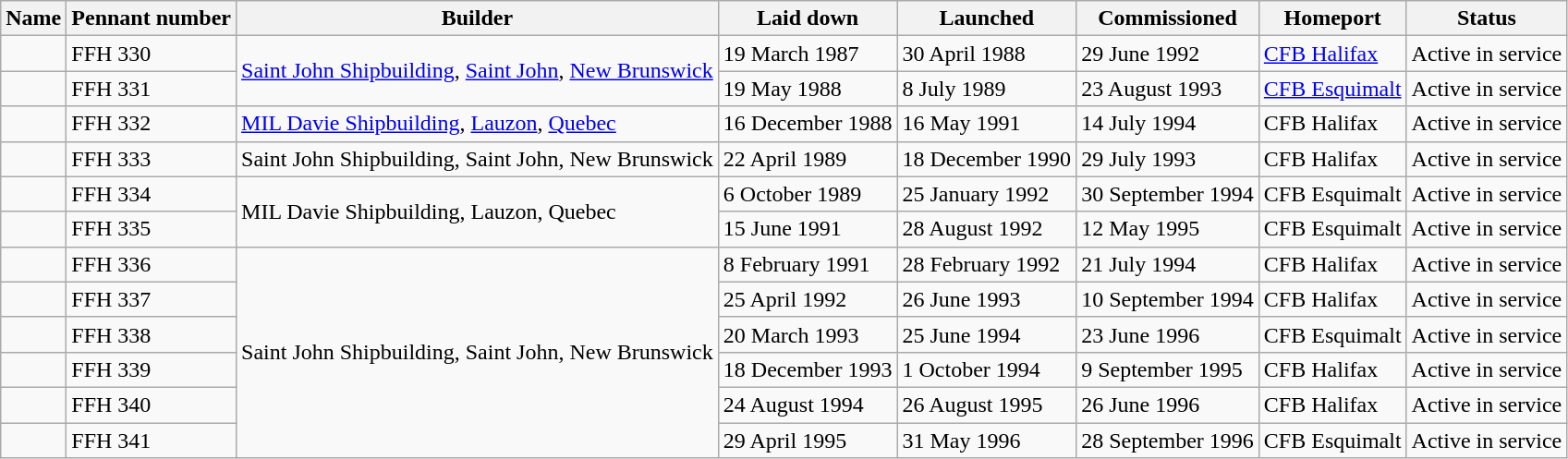<table class="wikitable">
<tr>
<th scope="col">Name</th>
<th scope="col">Pennant number</th>
<th scope="col">Builder</th>
<th scope="col">Laid down</th>
<th scope="col">Launched</th>
<th scope="col">Commissioned</th>
<th scope="col">Homeport</th>
<th scope="col">Status</th>
</tr>
<tr>
<td scope="row"></td>
<td>FFH 330</td>
<td rowspan=2><a href='#'>Saint John Shipbuilding</a>, <a href='#'>Saint John</a>, <a href='#'>New Brunswick</a></td>
<td>19 March 1987</td>
<td>30 April 1988</td>
<td>29 June 1992</td>
<td><a href='#'>CFB Halifax</a></td>
<td>Active in service</td>
</tr>
<tr>
<td scope="row"></td>
<td>FFH 331</td>
<td>19 May 1988</td>
<td>8 July 1989</td>
<td>23 August 1993</td>
<td><a href='#'>CFB Esquimalt</a></td>
<td>Active in service</td>
</tr>
<tr>
<td scope="row"></td>
<td>FFH 332</td>
<td><a href='#'>MIL Davie Shipbuilding</a>, <a href='#'>Lauzon</a>, <a href='#'>Quebec</a></td>
<td>16 December 1988</td>
<td>16 May 1991</td>
<td>14 July 1994</td>
<td>CFB Halifax</td>
<td>Active in service</td>
</tr>
<tr>
<td scope="row"></td>
<td>FFH 333</td>
<td>Saint John Shipbuilding, Saint John, New Brunswick</td>
<td>22 April 1989</td>
<td>18 December 1990</td>
<td>29 July 1993</td>
<td>CFB Halifax</td>
<td>Active in service</td>
</tr>
<tr>
<td scope="row"></td>
<td>FFH 334</td>
<td rowspan=2>MIL Davie Shipbuilding, Lauzon, Quebec</td>
<td>6 October 1989</td>
<td>25 January 1992</td>
<td>30 September 1994</td>
<td>CFB Esquimalt</td>
<td>Active in service</td>
</tr>
<tr>
<td scope="row"></td>
<td>FFH 335</td>
<td>15 June 1991</td>
<td>28 August 1992</td>
<td>12 May 1995</td>
<td>CFB Esquimalt</td>
<td>Active in service</td>
</tr>
<tr>
<td scope="row"></td>
<td>FFH 336</td>
<td rowspan=6>Saint John Shipbuilding, Saint John, New Brunswick</td>
<td>8 February 1991</td>
<td>28 February 1992</td>
<td>21 July 1994</td>
<td>CFB Halifax</td>
<td>Active in service</td>
</tr>
<tr>
<td scope="row"></td>
<td>FFH 337</td>
<td>25 April 1992</td>
<td>26 June 1993</td>
<td>10 September 1994</td>
<td>CFB Halifax</td>
<td>Active in service</td>
</tr>
<tr>
<td scope="row"></td>
<td>FFH 338</td>
<td>20 March 1993</td>
<td>25 June 1994</td>
<td>23 June 1996</td>
<td>CFB Esquimalt</td>
<td>Active in service</td>
</tr>
<tr>
<td scope="row"></td>
<td>FFH 339</td>
<td>18 December 1993</td>
<td>1 October 1994</td>
<td>9 September 1995</td>
<td>CFB Halifax</td>
<td>Active in service</td>
</tr>
<tr>
<td scope="row"></td>
<td>FFH 340</td>
<td>24 August 1994</td>
<td>26 August 1995</td>
<td>26 June 1996</td>
<td>CFB Halifax</td>
<td>Active in service</td>
</tr>
<tr>
<td scope="row"></td>
<td>FFH 341</td>
<td>29 April 1995</td>
<td>31 May 1996</td>
<td>28 September 1996</td>
<td>CFB Esquimalt</td>
<td>Active in service</td>
</tr>
</table>
